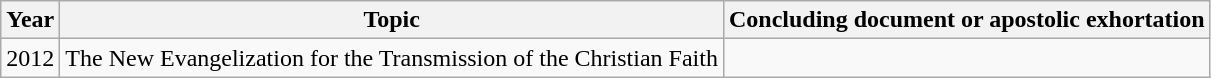<table class=wikitable>
<tr>
<th>Year</th>
<th>Topic</th>
<th>Concluding document or apostolic exhortation</th>
</tr>
<tr>
<td>2012</td>
<td>The New Evangelization for the Transmission of the Christian Faith</td>
<td></td>
</tr>
</table>
